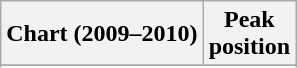<table class="wikitable sortable">
<tr>
<th>Chart (2009–2010)</th>
<th>Peak<br>position</th>
</tr>
<tr>
</tr>
<tr>
</tr>
<tr>
</tr>
</table>
